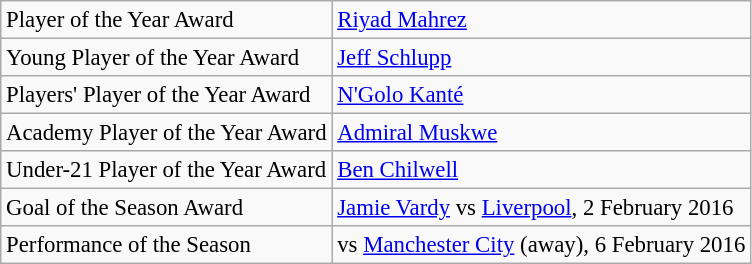<table class="wikitable" style="text-align:left; font-size:95%;">
<tr>
<td>Player of the Year Award</td>
<td> <a href='#'>Riyad Mahrez</a></td>
</tr>
<tr>
<td>Young Player of the Year Award</td>
<td> <a href='#'>Jeff Schlupp</a></td>
</tr>
<tr>
<td>Players' Player of the Year Award</td>
<td> <a href='#'>N'Golo Kanté</a></td>
</tr>
<tr>
<td>Academy Player of the Year Award</td>
<td> <a href='#'>Admiral Muskwe</a></td>
</tr>
<tr>
<td>Under-21 Player of the Year Award</td>
<td> <a href='#'>Ben Chilwell</a></td>
</tr>
<tr>
<td>Goal of the Season Award</td>
<td> <a href='#'>Jamie Vardy</a> vs <a href='#'>Liverpool</a>, 2 February 2016</td>
</tr>
<tr>
<td>Performance of the Season</td>
<td>vs <a href='#'>Manchester City</a> (away), 6 February 2016</td>
</tr>
</table>
